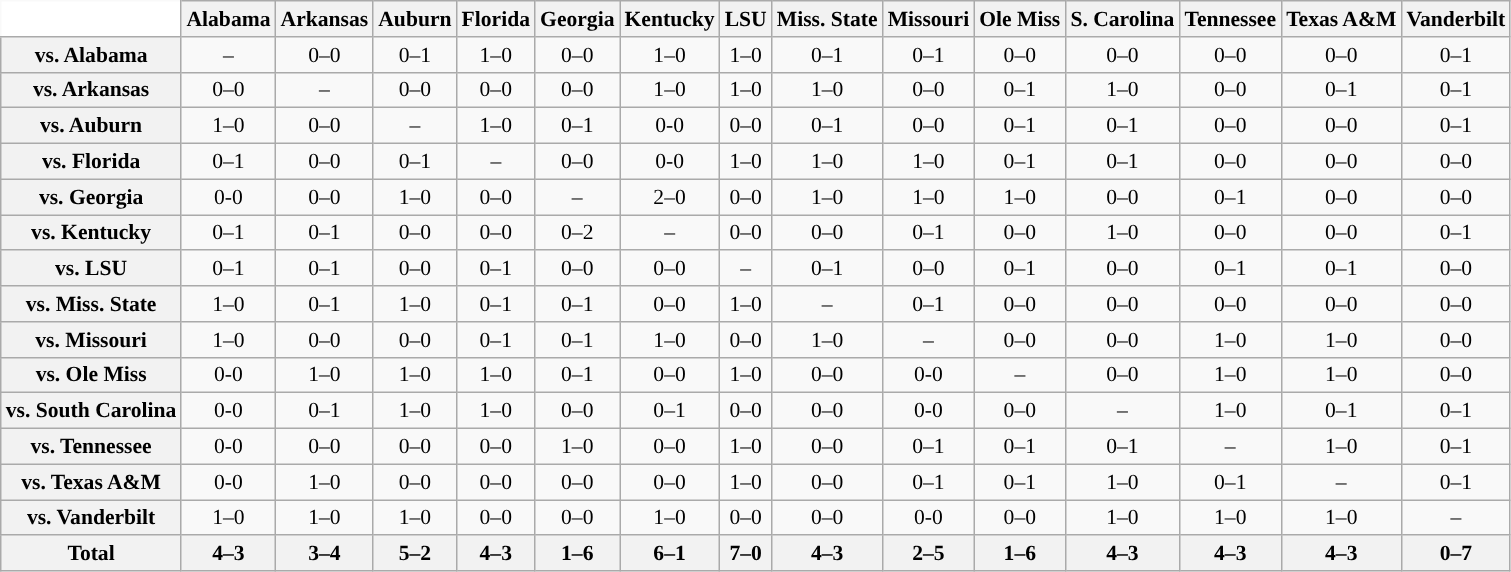<table class="wikitable" style="white-space:nowrap; font-size:90%;">
<tr>
<td style="background:white; border-top-style:hidden; border-left-style:hidden;"></td>
<th>Alabama</th>
<th>Arkansas</th>
<th>Auburn</th>
<th>Florida</th>
<th>Georgia</th>
<th>Kentucky</th>
<th>LSU</th>
<th>Miss. State</th>
<th>Missouri</th>
<th>Ole Miss</th>
<th>S. Carolina</th>
<th>Tennessee</th>
<th>Texas A&M</th>
<th>Vanderbilt</th>
</tr>
<tr style="text-align:center;">
<th>vs. Alabama</th>
<td>–</td>
<td>0–0</td>
<td>0–1</td>
<td>1–0</td>
<td>0–0</td>
<td>1–0</td>
<td>1–0</td>
<td>0–1</td>
<td>0–1</td>
<td>0–0</td>
<td>0–0</td>
<td>0–0</td>
<td>0–0</td>
<td>0–1</td>
</tr>
<tr style="text-align:center;">
<th>vs. Arkansas</th>
<td>0–0</td>
<td>–</td>
<td>0–0</td>
<td>0–0</td>
<td>0–0</td>
<td>1–0</td>
<td>1–0</td>
<td>1–0</td>
<td>0–0</td>
<td>0–1</td>
<td>1–0</td>
<td>0–0</td>
<td>0–1</td>
<td>0–1</td>
</tr>
<tr style="text-align:center;">
<th>vs. Auburn</th>
<td>1–0</td>
<td>0–0</td>
<td>–</td>
<td>1–0</td>
<td>0–1</td>
<td>0-0</td>
<td>0–0</td>
<td>0–1</td>
<td>0–0</td>
<td>0–1</td>
<td>0–1</td>
<td>0–0</td>
<td>0–0</td>
<td>0–1</td>
</tr>
<tr style="text-align:center;">
<th>vs. Florida</th>
<td>0–1</td>
<td>0–0</td>
<td>0–1</td>
<td>–</td>
<td>0–0</td>
<td>0-0</td>
<td>1–0</td>
<td>1–0</td>
<td>1–0</td>
<td>0–1</td>
<td>0–1</td>
<td>0–0</td>
<td>0–0</td>
<td>0–0</td>
</tr>
<tr style="text-align:center;">
<th>vs. Georgia</th>
<td>0-0</td>
<td>0–0</td>
<td>1–0</td>
<td>0–0</td>
<td>–</td>
<td>2–0</td>
<td>0–0</td>
<td>1–0</td>
<td>1–0</td>
<td>1–0</td>
<td>0–0</td>
<td>0–1</td>
<td>0–0</td>
<td>0–0</td>
</tr>
<tr style="text-align:center;">
<th>vs. Kentucky</th>
<td>0–1</td>
<td>0–1</td>
<td>0–0</td>
<td>0–0</td>
<td>0–2</td>
<td>–</td>
<td>0–0</td>
<td>0–0</td>
<td>0–1</td>
<td>0–0</td>
<td>1–0</td>
<td>0–0</td>
<td>0–0</td>
<td>0–1</td>
</tr>
<tr style="text-align:center;">
<th>vs. LSU</th>
<td>0–1</td>
<td>0–1</td>
<td>0–0</td>
<td>0–1</td>
<td>0–0</td>
<td>0–0</td>
<td>–</td>
<td>0–1</td>
<td>0–0</td>
<td>0–1</td>
<td>0–0</td>
<td>0–1</td>
<td>0–1</td>
<td>0–0</td>
</tr>
<tr style="text-align:center;">
<th>vs. Miss. State</th>
<td>1–0</td>
<td>0–1</td>
<td>1–0</td>
<td>0–1</td>
<td>0–1</td>
<td>0–0</td>
<td>1–0</td>
<td>–</td>
<td>0–1</td>
<td>0–0</td>
<td>0–0</td>
<td>0–0</td>
<td>0–0</td>
<td>0–0</td>
</tr>
<tr style="text-align:center;">
<th>vs. Missouri</th>
<td>1–0</td>
<td>0–0</td>
<td>0–0</td>
<td>0–1</td>
<td>0–1</td>
<td>1–0</td>
<td>0–0</td>
<td>1–0</td>
<td>–</td>
<td>0–0</td>
<td>0–0</td>
<td>1–0</td>
<td>1–0</td>
<td>0–0</td>
</tr>
<tr style="text-align:center;">
<th>vs. Ole Miss</th>
<td>0-0</td>
<td>1–0</td>
<td>1–0</td>
<td>1–0</td>
<td>0–1</td>
<td>0–0</td>
<td>1–0</td>
<td>0–0</td>
<td>0-0</td>
<td>–</td>
<td>0–0</td>
<td>1–0</td>
<td>1–0</td>
<td>0–0</td>
</tr>
<tr style="text-align:center;">
<th>vs. South Carolina</th>
<td>0-0</td>
<td>0–1</td>
<td>1–0</td>
<td>1–0</td>
<td>0–0</td>
<td>0–1</td>
<td>0–0</td>
<td>0–0</td>
<td>0-0</td>
<td>0–0</td>
<td>–</td>
<td>1–0</td>
<td>0–1</td>
<td>0–1</td>
</tr>
<tr style="text-align:center;">
<th>vs. Tennessee</th>
<td>0-0</td>
<td>0–0</td>
<td>0–0</td>
<td>0–0</td>
<td>1–0</td>
<td>0–0</td>
<td>1–0</td>
<td>0–0</td>
<td>0–1</td>
<td>0–1</td>
<td>0–1</td>
<td>–</td>
<td>1–0</td>
<td>0–1</td>
</tr>
<tr style="text-align:center;">
<th>vs. Texas A&M</th>
<td>0-0</td>
<td>1–0</td>
<td>0–0</td>
<td>0–0</td>
<td>0–0</td>
<td>0–0</td>
<td>1–0</td>
<td>0–0</td>
<td>0–1</td>
<td>0–1</td>
<td>1–0</td>
<td>0–1</td>
<td>–</td>
<td>0–1</td>
</tr>
<tr style="text-align:center;">
<th>vs. Vanderbilt</th>
<td>1–0</td>
<td>1–0</td>
<td>1–0</td>
<td>0–0</td>
<td>0–0</td>
<td>1–0</td>
<td>0–0</td>
<td>0–0</td>
<td>0-0</td>
<td>0–0</td>
<td>1–0</td>
<td>1–0</td>
<td>1–0</td>
<td>–</td>
</tr>
<tr style="text-align:center;">
<th>Total</th>
<th>4–3</th>
<th>3–4</th>
<th>5–2</th>
<th>4–3</th>
<th>1–6</th>
<th>6–1</th>
<th>7–0</th>
<th>4–3</th>
<th>2–5</th>
<th>1–6</th>
<th>4–3</th>
<th>4–3</th>
<th>4–3</th>
<th>0–7</th>
</tr>
</table>
